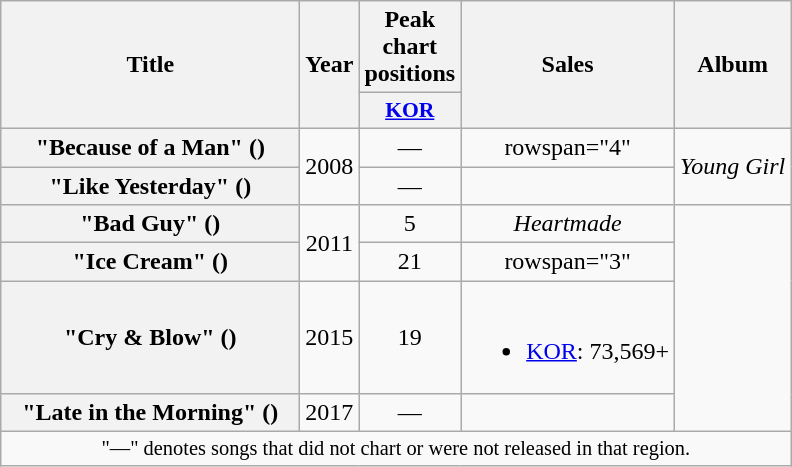<table class="wikitable plainrowheaders" style="text-align:center;">
<tr>
<th rowspan=2 style="width:12em;">Title</th>
<th rowspan=2>Year</th>
<th colspan="1">Peak chart positions</th>
<th rowspan=2>Sales</th>
<th rowspan=2>Album</th>
</tr>
<tr>
<th scope="col" style="width:3.5em;font-size:90%;"><a href='#'>KOR</a></th>
</tr>
<tr>
<th scope=row>"Because of a Man" ()</th>
<td rowspan="2">2008</td>
<td>—</td>
<td>rowspan="4" </td>
<td rowspan="2"><em>Young Girl</em></td>
</tr>
<tr>
<th scope=row>"Like Yesterday" ()</th>
<td>—</td>
</tr>
<tr>
<th scope=row>"Bad Guy" ()</th>
<td rowspan="2">2011</td>
<td>5</td>
<td><em>Heartmade</em></td>
</tr>
<tr>
<th scope=row>"Ice Cream" ()<br></th>
<td>21</td>
<td>rowspan="3" </td>
</tr>
<tr>
<th scope=row>"Cry & Blow" ()</th>
<td>2015</td>
<td>19</td>
<td><br><ul><li><a href='#'>KOR</a>: 73,569+</li></ul></td>
</tr>
<tr>
<th scope=row>"Late in the Morning" ()</th>
<td>2017</td>
<td>—</td>
<td></td>
</tr>
<tr>
<td colspan="7" style="font-size:85%;">"—" denotes songs that did not chart or were not released in that region.</td>
</tr>
</table>
